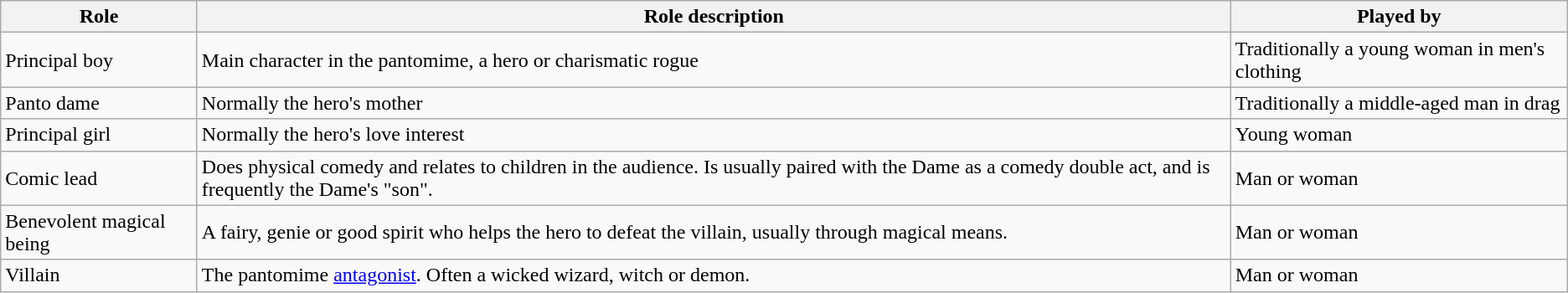<table class="wikitable">
<tr>
<th>Role</th>
<th>Role description</th>
<th>Played by</th>
</tr>
<tr>
<td>Principal boy</td>
<td>Main character in the pantomime, a hero or charismatic rogue</td>
<td>Traditionally a young woman in men's clothing</td>
</tr>
<tr>
<td>Panto dame</td>
<td>Normally the hero's mother</td>
<td>Traditionally a middle-aged man in drag</td>
</tr>
<tr>
<td>Principal girl</td>
<td>Normally the hero's love interest</td>
<td>Young woman</td>
</tr>
<tr>
<td>Comic lead</td>
<td>Does physical comedy and relates to children in the audience. Is usually paired with the Dame as a comedy double act, and is frequently the Dame's "son".</td>
<td>Man or woman</td>
</tr>
<tr>
<td>Benevolent magical being</td>
<td>A fairy, genie or good spirit who helps the hero to defeat the villain, usually through magical means.</td>
<td>Man or woman</td>
</tr>
<tr>
<td>Villain</td>
<td>The pantomime <a href='#'>antagonist</a>. Often a wicked wizard, witch or demon.</td>
<td>Man or woman</td>
</tr>
</table>
